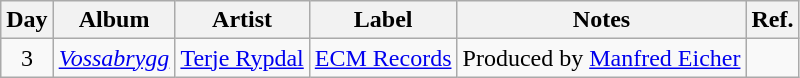<table class="wikitable">
<tr>
<th>Day</th>
<th>Album</th>
<th>Artist</th>
<th>Label</th>
<th>Notes</th>
<th>Ref.</th>
</tr>
<tr>
<td rowspan="1" style="text-align:center;">3</td>
<td><em><a href='#'>Vossabrygg</a></em></td>
<td><a href='#'>Terje Rypdal</a></td>
<td><a href='#'>ECM Records</a></td>
<td>Produced by <a href='#'>Manfred Eicher</a></td>
<td style="text-align:center;"></td>
</tr>
</table>
